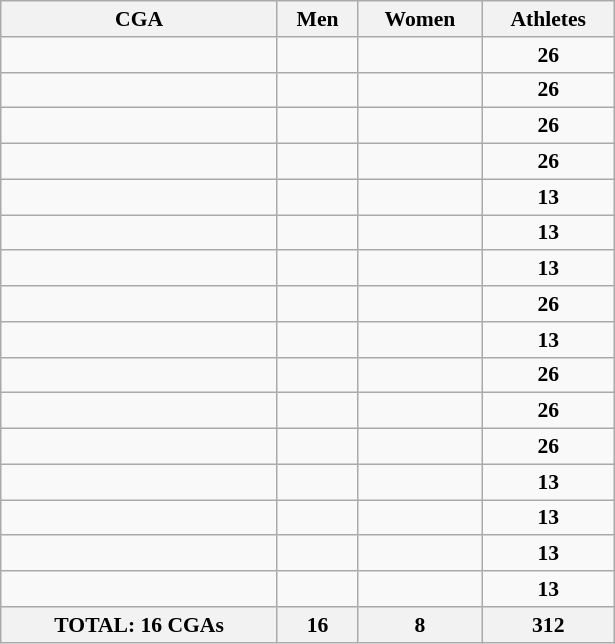<table class="wikitable sortable" width=410 style="text-align:center; font-size:90%">
<tr>
<th align="left">CGA</th>
<th>Men</th>
<th>Women</th>
<th>Athletes</th>
</tr>
<tr>
<td style="text-align:left;"></td>
<td></td>
<td></td>
<td><strong>26</strong></td>
</tr>
<tr>
<td style="text-align:left;"></td>
<td></td>
<td></td>
<td><strong>26</strong></td>
</tr>
<tr>
<td style="text-align:left;"></td>
<td></td>
<td></td>
<td><strong>26</strong></td>
</tr>
<tr>
<td style="text-align:left;"></td>
<td></td>
<td></td>
<td><strong>26</strong></td>
</tr>
<tr>
<td style="text-align:left;"></td>
<td></td>
<td></td>
<td><strong>13</strong></td>
</tr>
<tr>
<td style="text-align:left;"></td>
<td></td>
<td></td>
<td><strong>13</strong></td>
</tr>
<tr>
<td style="text-align:left;"></td>
<td></td>
<td></td>
<td><strong>13</strong></td>
</tr>
<tr>
<td style="text-align:left;"></td>
<td></td>
<td></td>
<td><strong>26</strong></td>
</tr>
<tr>
<td style="text-align:left;"></td>
<td></td>
<td></td>
<td><strong>13</strong></td>
</tr>
<tr>
<td style="text-align:left;"></td>
<td></td>
<td></td>
<td><strong>26</strong></td>
</tr>
<tr>
<td style="text-align:left;"></td>
<td></td>
<td></td>
<td><strong>26</strong></td>
</tr>
<tr>
<td style="text-align:left;"></td>
<td></td>
<td></td>
<td><strong>26</strong></td>
</tr>
<tr>
<td style="text-align:left;"></td>
<td></td>
<td></td>
<td><strong>13</strong></td>
</tr>
<tr>
<td style="text-align:left;"></td>
<td></td>
<td></td>
<td><strong>13</strong></td>
</tr>
<tr>
<td style="text-align:left;"></td>
<td></td>
<td></td>
<td><strong>13</strong></td>
</tr>
<tr>
<td style="text-align:left;"></td>
<td></td>
<td></td>
<td><strong>13</strong></td>
</tr>
<tr>
<th>TOTAL: 16 CGAs</th>
<th>16</th>
<th>8</th>
<th>312</th>
</tr>
</table>
